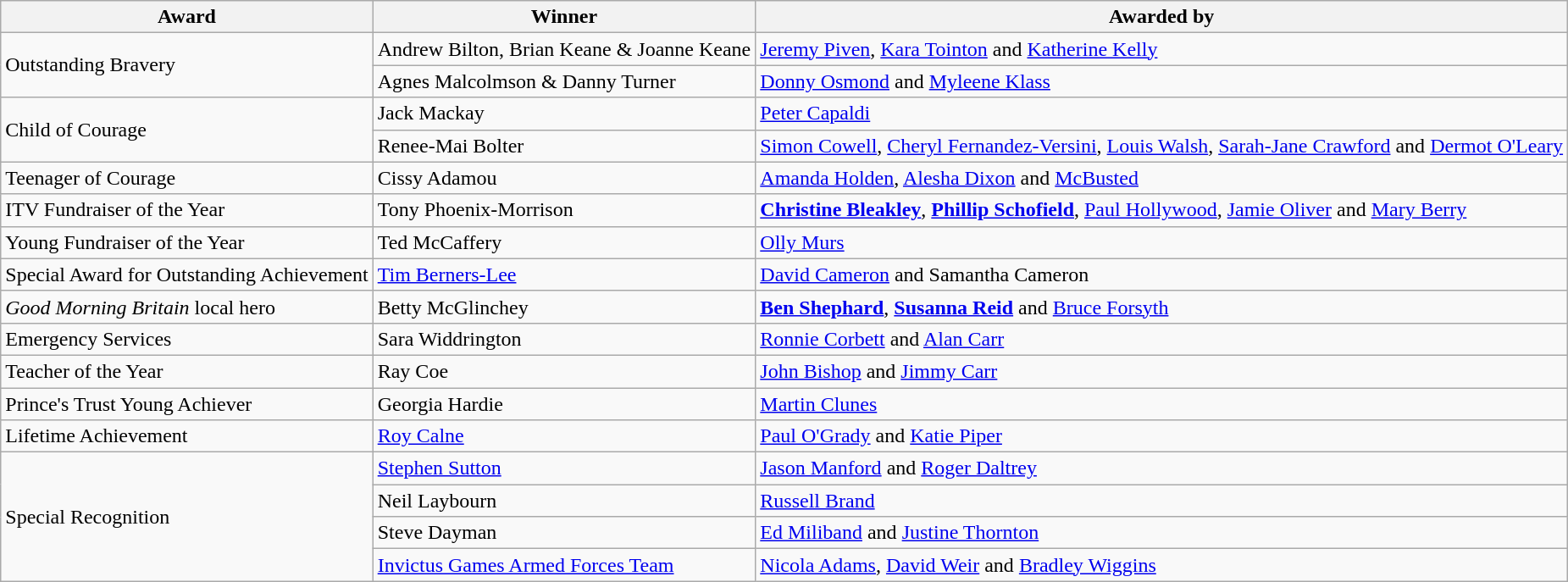<table class="wikitable sortable">
<tr>
<th>Award</th>
<th>Winner</th>
<th>Awarded by</th>
</tr>
<tr>
<td rowspan=2>Outstanding Bravery</td>
<td>Andrew Bilton, Brian Keane & Joanne Keane</td>
<td><a href='#'>Jeremy Piven</a>, <a href='#'>Kara Tointon</a> and <a href='#'>Katherine Kelly</a></td>
</tr>
<tr>
<td>Agnes Malcolmson & Danny Turner</td>
<td><a href='#'>Donny Osmond</a> and <a href='#'>Myleene Klass</a></td>
</tr>
<tr>
<td rowspan=2>Child of Courage</td>
<td>Jack Mackay</td>
<td><a href='#'>Peter Capaldi</a></td>
</tr>
<tr>
<td>Renee-Mai Bolter</td>
<td><a href='#'>Simon Cowell</a>, <a href='#'>Cheryl Fernandez-Versini</a>, <a href='#'>Louis Walsh</a>, <a href='#'>Sarah-Jane Crawford</a> and <a href='#'>Dermot O'Leary</a></td>
</tr>
<tr>
<td>Teenager of Courage</td>
<td>Cissy Adamou</td>
<td><a href='#'>Amanda Holden</a>, <a href='#'>Alesha Dixon</a> and <a href='#'>McBusted</a></td>
</tr>
<tr>
<td>ITV Fundraiser of the Year</td>
<td>Tony Phoenix-Morrison</td>
<td><strong><a href='#'>Christine Bleakley</a></strong>, <strong><a href='#'>Phillip Schofield</a></strong>, <a href='#'>Paul Hollywood</a>, <a href='#'>Jamie Oliver</a> and <a href='#'>Mary Berry</a></td>
</tr>
<tr>
<td>Young Fundraiser of the Year</td>
<td>Ted McCaffery</td>
<td><a href='#'>Olly Murs</a></td>
</tr>
<tr>
<td>Special Award for Outstanding Achievement</td>
<td><a href='#'>Tim Berners-Lee</a></td>
<td><a href='#'>David Cameron</a> and Samantha Cameron</td>
</tr>
<tr>
<td><em>Good Morning Britain</em> local hero</td>
<td>Betty McGlinchey</td>
<td><strong><a href='#'>Ben Shephard</a></strong>, <strong><a href='#'>Susanna Reid</a></strong> and <a href='#'>Bruce Forsyth</a></td>
</tr>
<tr>
<td>Emergency Services</td>
<td>Sara Widdrington</td>
<td><a href='#'>Ronnie Corbett</a> and <a href='#'>Alan Carr</a></td>
</tr>
<tr>
<td>Teacher of the Year</td>
<td>Ray Coe</td>
<td><a href='#'>John Bishop</a> and <a href='#'>Jimmy Carr</a></td>
</tr>
<tr>
<td>Prince's Trust Young Achiever</td>
<td>Georgia Hardie</td>
<td><a href='#'>Martin Clunes</a></td>
</tr>
<tr>
<td>Lifetime Achievement</td>
<td><a href='#'>Roy Calne</a></td>
<td><a href='#'>Paul O'Grady</a> and <a href='#'>Katie Piper</a></td>
</tr>
<tr>
<td rowspan=4>Special Recognition</td>
<td><a href='#'>Stephen Sutton</a></td>
<td><a href='#'>Jason Manford</a> and <a href='#'>Roger Daltrey</a></td>
</tr>
<tr>
<td>Neil Laybourn</td>
<td><a href='#'>Russell Brand</a></td>
</tr>
<tr>
<td>Steve Dayman</td>
<td><a href='#'>Ed Miliband</a> and <a href='#'>Justine Thornton</a></td>
</tr>
<tr>
<td><a href='#'>Invictus Games Armed Forces Team</a></td>
<td><a href='#'>Nicola Adams</a>, <a href='#'>David Weir</a> and <a href='#'>Bradley Wiggins</a></td>
</tr>
</table>
